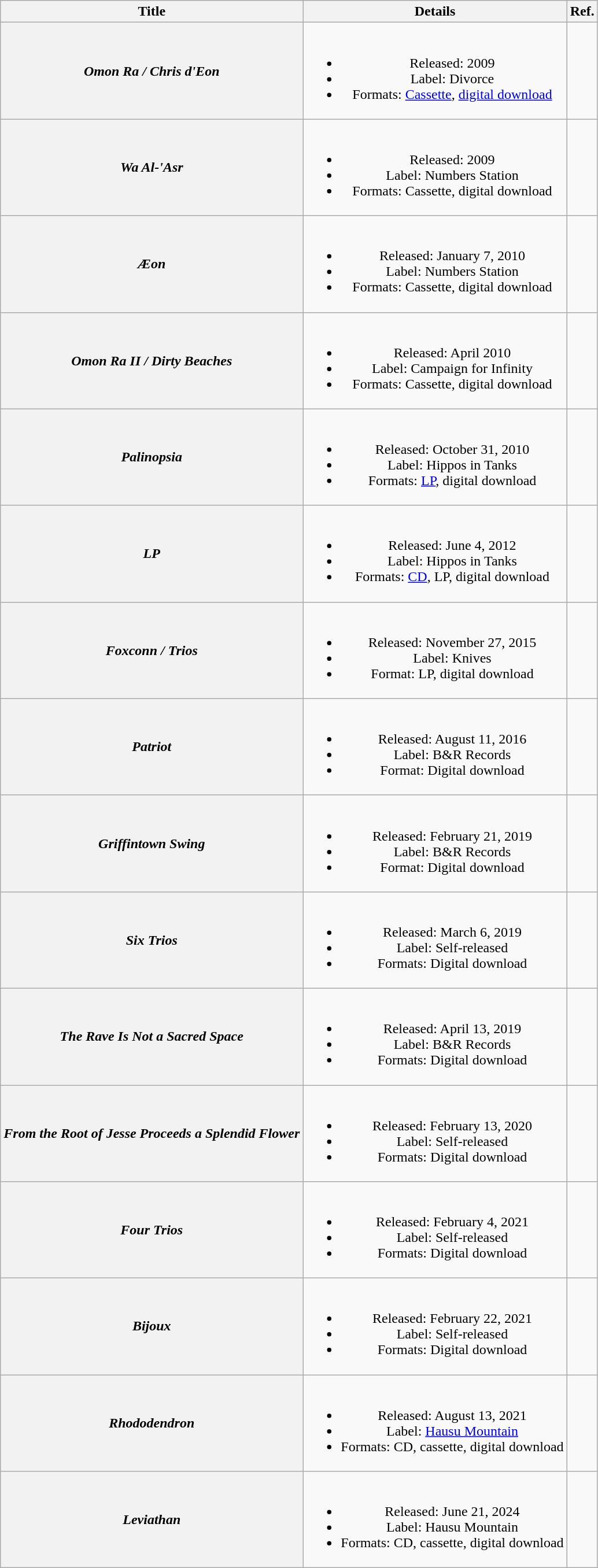<table class="wikitable plainrowheaders" style="text-align:center;">
<tr>
<th rowspan="1">Title</th>
<th rowspan="1">Details</th>
<th rowspan="1">Ref.</th>
</tr>
<tr>
<th scope="row"><em>Omon Ra / Chris d'Eon</em> </th>
<td><br><ul><li>Released: 2009</li><li>Label: Divorce</li><li>Formats: <a href='#'>Cassette</a>, <a href='#'>digital download</a></li></ul></td>
<td></td>
</tr>
<tr>
<th scope="row"><em>Wa Al-'Asr</em></th>
<td><br><ul><li>Released: 2009</li><li>Label: Numbers Station</li><li>Formats: Cassette, digital download</li></ul></td>
<td></td>
</tr>
<tr>
<th scope="row"><em>Æon</em></th>
<td><br><ul><li>Released: January 7, 2010</li><li>Label: Numbers Station</li><li>Formats: Cassette, digital download</li></ul></td>
<td></td>
</tr>
<tr>
<th scope="row"><em>Omon Ra II / Dirty Beaches</em> </th>
<td><br><ul><li>Released: April 2010</li><li>Label: Campaign for Infinity</li><li>Formats: Cassette, digital download</li></ul></td>
<td></td>
</tr>
<tr>
<th scope="row"><em>Palinopsia</em></th>
<td><br><ul><li>Released: October 31, 2010</li><li>Label: Hippos in Tanks</li><li>Formats: <a href='#'>LP</a>, digital download</li></ul></td>
<td></td>
</tr>
<tr>
<th scope="row"><em>LP</em></th>
<td><br><ul><li>Released: June 4, 2012</li><li>Label: Hippos in Tanks</li><li>Formats: <a href='#'>CD</a>, LP, digital download</li></ul></td>
<td></td>
</tr>
<tr>
<th scope="row"><em>Foxconn / Trios</em></th>
<td><br><ul><li>Released: November 27, 2015</li><li>Label: Knives</li><li>Format: LP, digital download</li></ul></td>
<td></td>
</tr>
<tr>
<th scope="row"><em>Patriot</em> </th>
<td><br><ul><li>Released: August 11, 2016</li><li>Label: B&R Records</li><li>Format: Digital download</li></ul></td>
<td></td>
</tr>
<tr>
<th scope="row"><em>Griffintown Swing</em> </th>
<td><br><ul><li>Released: February 21, 2019</li><li>Label: B&R Records</li><li>Format: Digital download</li></ul></td>
<td></td>
</tr>
<tr>
<th scope="row"><em>Six Trios</em></th>
<td><br><ul><li>Released: March 6, 2019</li><li>Label: Self-released</li><li>Formats: Digital download</li></ul></td>
<td></td>
</tr>
<tr>
<th scope="row"><em>The Rave Is Not a Sacred Space</em> </th>
<td><br><ul><li>Released: April 13, 2019</li><li>Label: B&R Records</li><li>Formats: Digital download</li></ul></td>
<td></td>
</tr>
<tr>
<th scope="row"><em>From the Root of Jesse Proceeds a Splendid Flower</em></th>
<td><br><ul><li>Released: February 13, 2020</li><li>Label: Self-released</li><li>Formats: Digital download</li></ul></td>
<td></td>
</tr>
<tr>
<th scope="row"><em>Four Trios</em></th>
<td><br><ul><li>Released: February 4, 2021</li><li>Label: Self-released</li><li>Formats: Digital download</li></ul></td>
<td></td>
</tr>
<tr>
<th scope="row"><em>Bijoux</em></th>
<td><br><ul><li>Released: February 22, 2021</li><li>Label: Self-released</li><li>Formats: Digital download</li></ul></td>
<td></td>
</tr>
<tr>
<th scope="row"><em>Rhododendron</em></th>
<td><br><ul><li>Released: August 13, 2021</li><li>Label: <a href='#'>Hausu Mountain</a></li><li>Formats: CD, cassette, digital download</li></ul></td>
<td></td>
</tr>
<tr>
<th scope="row"><em>Leviathan</em></th>
<td><br><ul><li>Released: June 21, 2024</li><li>Label: Hausu Mountain</li><li>Formats: CD, cassette, digital download</li></ul></td>
<td></td>
</tr>
</table>
